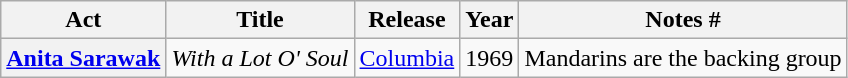<table class="wikitable plainrowheaders sortable">
<tr>
<th scope="col">Act</th>
<th scope="col">Title</th>
<th scope="col">Release</th>
<th scope="col">Year</th>
<th scope="col" class="unsortable">Notes #</th>
</tr>
<tr>
<th scope="row"><a href='#'>Anita Sarawak</a></th>
<td><em>With a Lot O' Soul</em></td>
<td><a href='#'>Columbia</a></td>
<td>1969</td>
<td>Mandarins are the backing group</td>
</tr>
</table>
